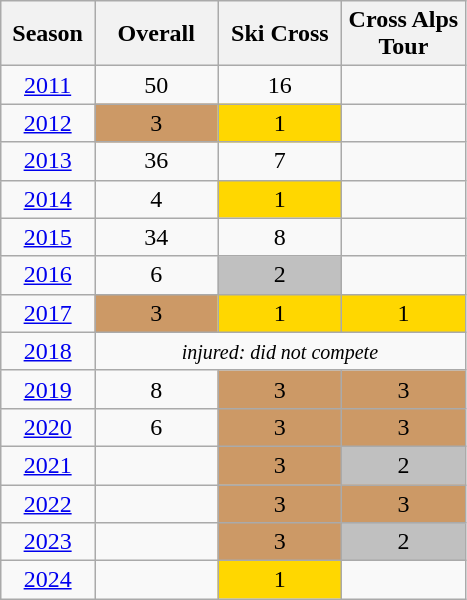<table class=wikitable style="text-align:center">
<tr>
<th> Season </th>
<th style="width:75px;">Overall</th>
<th style="width:75px;">Ski Cross</th>
<th style="width:75px;">Cross Alps Tour</th>
</tr>
<tr>
<td><a href='#'>2011</a></td>
<td>50</td>
<td>16</td>
<td></td>
</tr>
<tr>
<td><a href='#'>2012</a></td>
<td bgcolor="cc9966">3</td>
<td bgcolor="gold">1</td>
<td></td>
</tr>
<tr>
<td><a href='#'>2013</a></td>
<td>36</td>
<td>7</td>
<td></td>
</tr>
<tr>
<td><a href='#'>2014</a></td>
<td>4</td>
<td bgcolor="gold">1</td>
<td></td>
</tr>
<tr>
<td><a href='#'>2015</a></td>
<td>34</td>
<td>8</td>
<td></td>
</tr>
<tr>
<td><a href='#'>2016</a></td>
<td>6</td>
<td bgcolor="silver">2</td>
<td></td>
</tr>
<tr>
<td><a href='#'>2017</a></td>
<td bgcolor="cc9966">3</td>
<td bgcolor="gold">1</td>
<td bgcolor="gold">1</td>
</tr>
<tr>
<td><a href='#'>2018</a></td>
<td colspan=3><small><em>injured: did not compete</em></small></td>
</tr>
<tr>
<td><a href='#'>2019</a></td>
<td>8</td>
<td bgcolor="cc9966">3</td>
<td bgcolor="cc9966">3</td>
</tr>
<tr>
<td><a href='#'>2020</a></td>
<td>6</td>
<td bgcolor="cc9966">3</td>
<td bgcolor="cc9966">3</td>
</tr>
<tr>
<td><a href='#'>2021</a></td>
<td></td>
<td bgcolor="cc9966">3</td>
<td bgcolor="silver">2</td>
</tr>
<tr>
<td><a href='#'>2022</a></td>
<td></td>
<td bgcolor="cc9966">3</td>
<td bgcolor="cc9966">3</td>
</tr>
<tr>
<td><a href='#'>2023</a></td>
<td></td>
<td bgcolor="cc9966">3</td>
<td bgcolor="silver">2</td>
</tr>
<tr>
<td><a href='#'>2024</a></td>
<td></td>
<td bgcolor="gold">1</td>
<td></td>
</tr>
</table>
